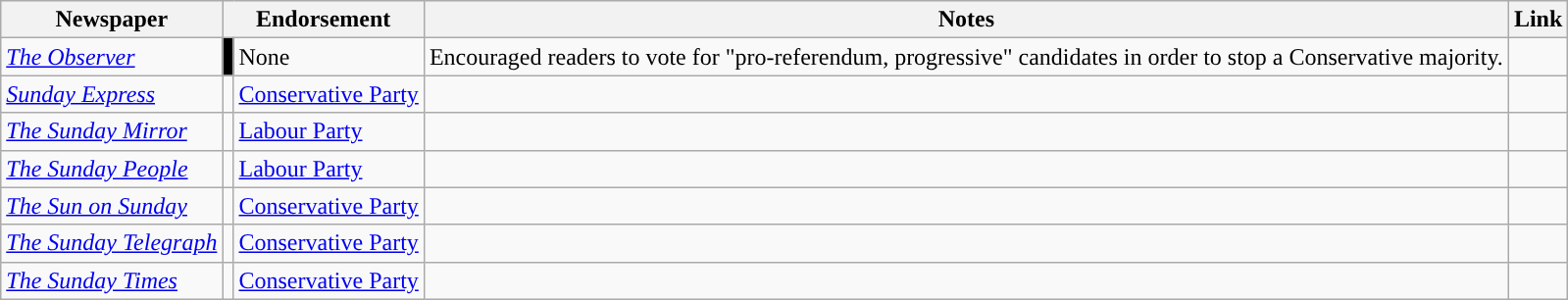<table class="wikitable">
<tr>
<th>Newspaper</th>
<th colspan=2>Endorsement</th>
<th>Notes</th>
<th>Link</th>
</tr>
<tr>
<td><em><a href='#'>The Observer</a></em></td>
<td style="background-color:black"></td>
<td>None</td>
<td>Encouraged readers to vote for "pro-referendum, progressive" candidates in order to stop a Conservative majority.</td>
<td></td>
</tr>
<tr>
<td><em><a href='#'>Sunday Express</a></em></td>
<td style="background-color: "></td>
<td><a href='#'>Conservative Party</a></td>
<td></td>
<td></td>
</tr>
<tr>
<td><em><a href='#'>The Sunday Mirror</a></em></td>
<td style="background-color: "></td>
<td><a href='#'>Labour Party</a></td>
<td></td>
<td></td>
</tr>
<tr>
<td><em><a href='#'>The Sunday People</a></em></td>
<td style="background-color: "></td>
<td><a href='#'>Labour Party</a></td>
<td></td>
<td></td>
</tr>
<tr>
<td><em><a href='#'>The Sun on Sunday</a></em></td>
<td style="background-color: "></td>
<td><a href='#'>Conservative Party</a></td>
<td></td>
<td></td>
</tr>
<tr>
<td><em><a href='#'>The Sunday Telegraph</a></em></td>
<td style="background-color: "></td>
<td><a href='#'>Conservative Party</a></td>
<td></td>
<td></td>
</tr>
<tr>
<td><em><a href='#'>The Sunday Times</a></em></td>
<td style="background-color: "></td>
<td><a href='#'>Conservative Party</a></td>
<td></td>
<td></td>
</tr>
</table>
